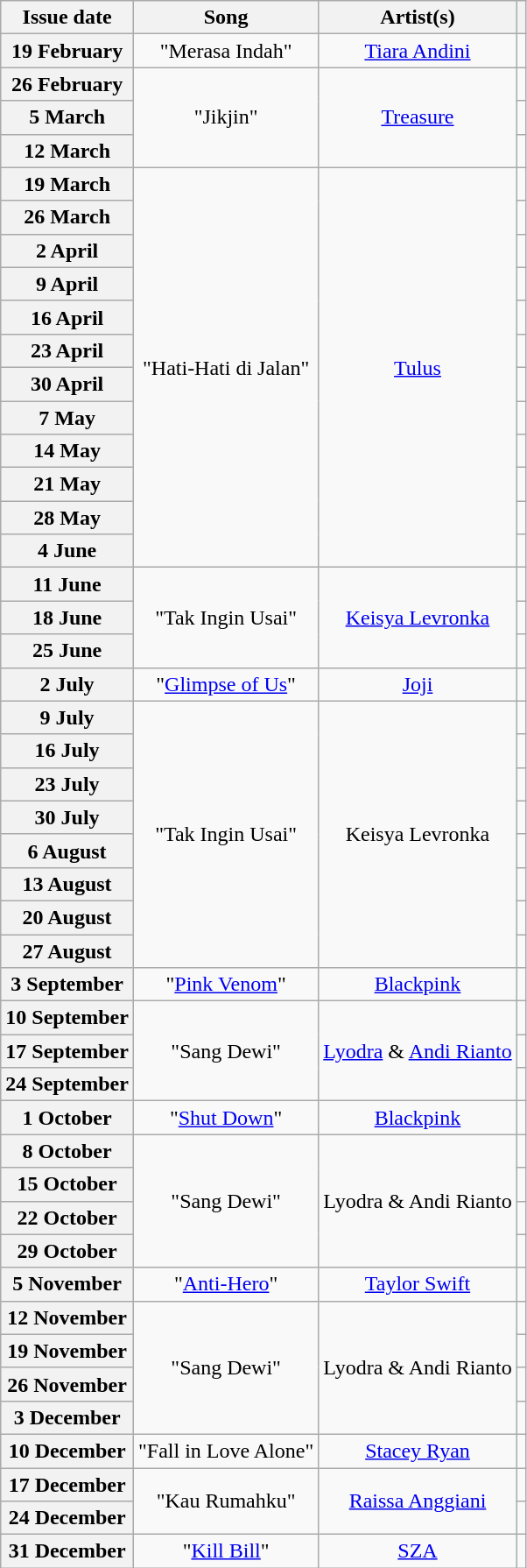<table class="wikitable plainrowheaders" style="text-align:center;">
<tr>
<th scope="col">Issue date</th>
<th scope="col">Song</th>
<th scope="col">Artist(s)</th>
<th scope="col"></th>
</tr>
<tr>
<th scope="row">19 February</th>
<td>"Merasa Indah"</td>
<td><a href='#'>Tiara Andini</a></td>
<td></td>
</tr>
<tr>
<th scope="row">26 February</th>
<td rowspan="3">"Jikjin"</td>
<td rowspan="3"><a href='#'>Treasure</a></td>
<td></td>
</tr>
<tr>
<th scope="row">5 March</th>
<td></td>
</tr>
<tr>
<th scope="row">12 March</th>
<td></td>
</tr>
<tr>
<th scope="row">19 March</th>
<td rowspan="12">"Hati-Hati di Jalan"</td>
<td rowspan="12"><a href='#'>Tulus</a></td>
<td></td>
</tr>
<tr>
<th scope="row">26 March</th>
<td></td>
</tr>
<tr>
<th scope="row">2 April</th>
<td></td>
</tr>
<tr>
<th scope="row">9 April</th>
<td></td>
</tr>
<tr>
<th scope="row">16 April</th>
<td></td>
</tr>
<tr>
<th scope="row">23 April</th>
<td></td>
</tr>
<tr>
<th scope="row">30 April</th>
<td></td>
</tr>
<tr>
<th scope="row">7 May</th>
<td></td>
</tr>
<tr>
<th scope="row">14 May</th>
<td></td>
</tr>
<tr>
<th scope="row">21 May</th>
<td></td>
</tr>
<tr>
<th scope="row">28 May</th>
<td></td>
</tr>
<tr>
<th scope="row">4 June</th>
<td></td>
</tr>
<tr>
<th scope="row">11 June</th>
<td rowspan="3">"Tak Ingin Usai"</td>
<td rowspan="3"><a href='#'>Keisya Levronka</a></td>
<td></td>
</tr>
<tr>
<th scope="row">18 June</th>
<td></td>
</tr>
<tr>
<th scope="row">25 June</th>
<td></td>
</tr>
<tr>
<th scope="row">2 July</th>
<td rowspan="1">"<a href='#'>Glimpse of Us</a>"</td>
<td rowspan="1"><a href='#'>Joji</a></td>
<td></td>
</tr>
<tr>
<th scope="row">9 July</th>
<td rowspan="8">"Tak Ingin Usai"</td>
<td rowspan="8">Keisya Levronka</td>
<td></td>
</tr>
<tr>
<th scope="row">16 July</th>
<td></td>
</tr>
<tr>
<th scope="row">23 July</th>
<td></td>
</tr>
<tr>
<th scope="row">30 July</th>
<td></td>
</tr>
<tr>
<th scope="row">6 August</th>
<td></td>
</tr>
<tr>
<th scope="row">13 August</th>
<td></td>
</tr>
<tr>
<th scope="row">20 August</th>
<td></td>
</tr>
<tr>
<th scope="row">27 August</th>
<td></td>
</tr>
<tr>
<th scope="row">3 September</th>
<td>"<a href='#'>Pink Venom</a>"</td>
<td><a href='#'>Blackpink</a></td>
<td></td>
</tr>
<tr>
<th scope="row">10 September</th>
<td rowspan="3">"Sang Dewi"</td>
<td rowspan="3"><a href='#'>Lyodra</a> & <a href='#'>Andi Rianto</a></td>
<td></td>
</tr>
<tr>
<th scope="row">17 September</th>
<td></td>
</tr>
<tr>
<th scope="row">24 September</th>
<td></td>
</tr>
<tr>
<th scope="row">1 October</th>
<td>"<a href='#'>Shut Down</a>"</td>
<td><a href='#'>Blackpink</a></td>
<td></td>
</tr>
<tr>
<th scope="row">8 October</th>
<td rowspan="4">"Sang Dewi"</td>
<td rowspan="4">Lyodra & Andi Rianto</td>
<td></td>
</tr>
<tr>
<th scope="row">15 October</th>
<td></td>
</tr>
<tr>
<th scope="row">22 October</th>
<td></td>
</tr>
<tr>
<th scope="row">29 October</th>
<td></td>
</tr>
<tr>
<th scope="row">5 November</th>
<td>"<a href='#'>Anti-Hero</a>"</td>
<td><a href='#'>Taylor Swift</a></td>
<td></td>
</tr>
<tr>
<th scope="row">12 November</th>
<td rowspan="4">"Sang Dewi"</td>
<td rowspan="4">Lyodra & Andi Rianto</td>
<td></td>
</tr>
<tr>
<th scope="row">19 November</th>
<td></td>
</tr>
<tr>
<th scope="row">26 November</th>
<td></td>
</tr>
<tr>
<th scope="row">3 December</th>
<td></td>
</tr>
<tr>
<th scope="row">10 December</th>
<td>"Fall in Love Alone"</td>
<td><a href='#'>Stacey Ryan</a></td>
<td></td>
</tr>
<tr>
<th scope="row">17 December</th>
<td rowspan="2">"Kau Rumahku"</td>
<td rowspan="2"><a href='#'>Raissa Anggiani</a></td>
<td></td>
</tr>
<tr>
<th scope="row">24 December</th>
<td></td>
</tr>
<tr>
<th scope="row">31 December</th>
<td>"<a href='#'>Kill Bill</a>"</td>
<td><a href='#'>SZA</a></td>
<td></td>
</tr>
</table>
